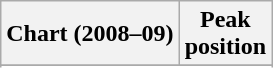<table class="wikitable sortable plainrowheaders" style="text-align:center">
<tr>
<th scope="col">Chart (2008–09)</th>
<th scope="col">Peak<br>position</th>
</tr>
<tr>
</tr>
<tr>
</tr>
</table>
